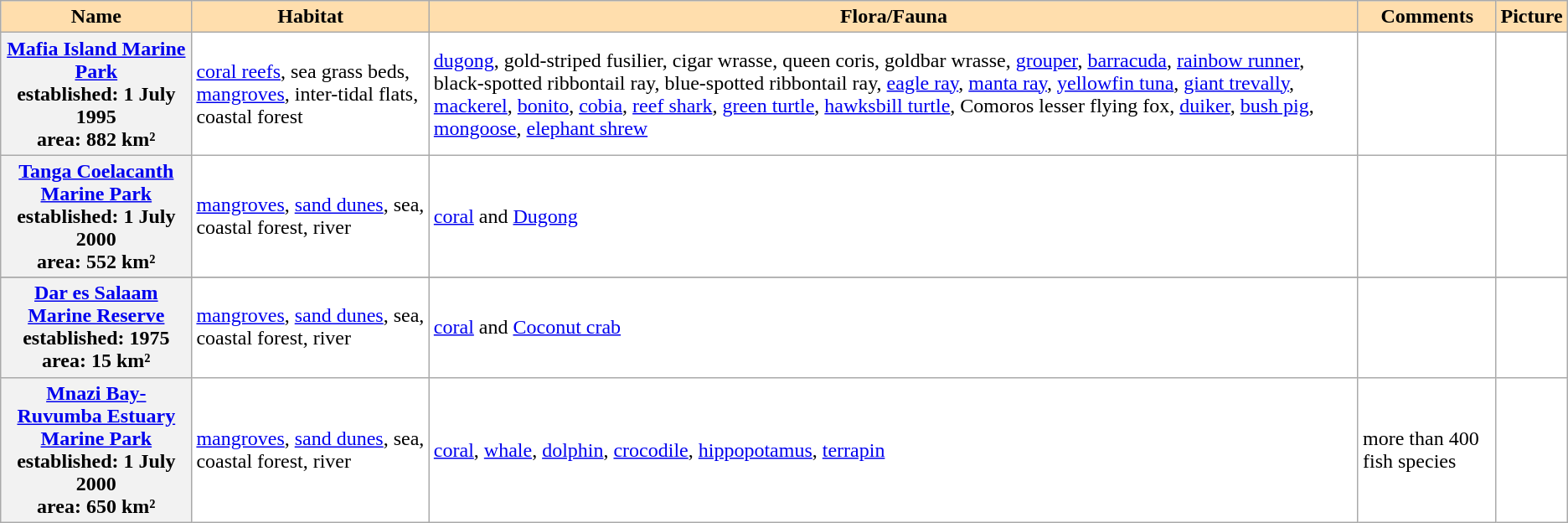<table class="wikitable"  style="background:#ffffff;">
<tr>
<th style="background:#ffdead;">Name</th>
<th style="background:#ffdead;">Habitat</th>
<th style="background:#ffdead;">Flora/Fauna</th>
<th style="background:#ffdead;">Comments</th>
<th style="background:#ffdead;">Picture</th>
</tr>
<tr>
<th style="text-align: center"><a href='#'>Mafia Island Marine Park</a> <br> established: 1 July 1995 <br> area: 882 km²</th>
<td><a href='#'>coral reefs</a>, sea grass beds, <a href='#'>mangroves</a>, inter-tidal flats, coastal forest</td>
<td><a href='#'>dugong</a>, gold-striped fusilier, cigar wrasse, queen coris, goldbar wrasse, <a href='#'>grouper</a>, <a href='#'>barracuda</a>, <a href='#'>rainbow runner</a>, black-spotted ribbontail ray, blue-spotted ribbontail ray, <a href='#'>eagle ray</a>, <a href='#'>manta ray</a>, <a href='#'>yellowfin tuna</a>, <a href='#'>giant trevally</a>, <a href='#'>mackerel</a>, <a href='#'>bonito</a>, <a href='#'>cobia</a>, <a href='#'>reef shark</a>, <a href='#'>green turtle</a>, <a href='#'>hawksbill turtle</a>, Comoros lesser flying fox, <a href='#'>duiker</a>, <a href='#'>bush pig</a>, <a href='#'>mongoose</a>, <a href='#'>elephant shrew</a></td>
<td></td>
<td></td>
</tr>
<tr>
<th style="text-align: center"><a href='#'>Tanga Coelacanth Marine Park</a> <br> established: 1 July 2000<br> area: 552 km²</th>
<td><a href='#'>mangroves</a>, <a href='#'>sand dunes</a>, sea, coastal forest, river</td>
<td><a href='#'>coral</a> and <a href='#'>Dugong</a></td>
<td></td>
<td></td>
</tr>
<tr>
</tr>
<tr>
<th style="text-align: center"><a href='#'>Dar es Salaam Marine Reserve</a> <br> established: 1975<br> area: 15 km²</th>
<td><a href='#'>mangroves</a>, <a href='#'>sand dunes</a>, sea, coastal forest, river</td>
<td><a href='#'>coral</a> and <a href='#'>Coconut crab</a></td>
<td></td>
<td></td>
</tr>
<tr>
<th style="text-align: center"><a href='#'>Mnazi Bay-Ruvumba Estuary Marine Park</a> <br> established: 1 July 2000<br> area: 650 km²</th>
<td><a href='#'>mangroves</a>, <a href='#'>sand dunes</a>, sea, coastal forest, river</td>
<td><a href='#'>coral</a>, <a href='#'>whale</a>, <a href='#'>dolphin</a>, <a href='#'>crocodile</a>, <a href='#'>hippopotamus</a>, <a href='#'>terrapin</a></td>
<td>more than 400 fish species</td>
<td></td>
</tr>
</table>
